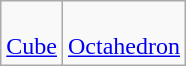<table class="wikitable" style="text-align:center;">
<tr>
<td><br><a href='#'>Cube</a></td>
<td><br><a href='#'>Octahedron</a></td>
</tr>
</table>
